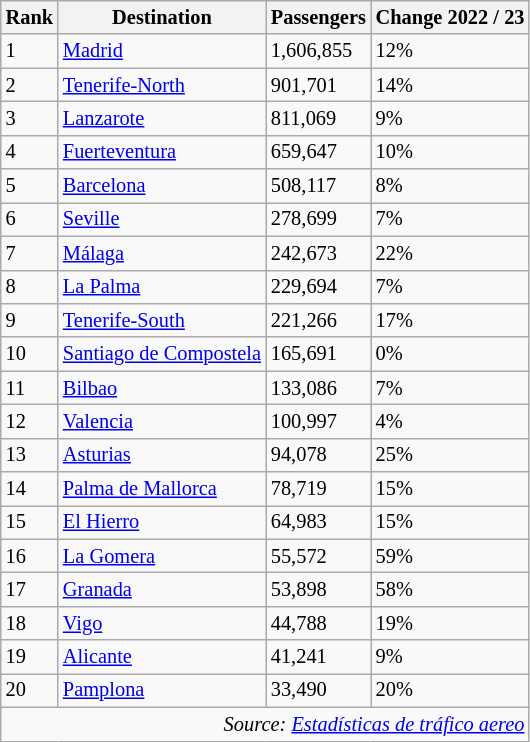<table class="wikitable" style="font-size: 85%; width:align">
<tr>
<th>Rank</th>
<th>Destination</th>
<th>Passengers</th>
<th>Change 2022 / 23</th>
</tr>
<tr>
<td>1</td>
<td> <a href='#'>Madrid</a></td>
<td>1,606,855</td>
<td> 12%</td>
</tr>
<tr>
<td>2</td>
<td> <a href='#'>Tenerife-North</a></td>
<td>901,701</td>
<td> 14%</td>
</tr>
<tr>
<td>3</td>
<td> <a href='#'>Lanzarote</a></td>
<td>811,069</td>
<td> 9%</td>
</tr>
<tr>
<td>4</td>
<td> <a href='#'>Fuerteventura</a></td>
<td>659,647</td>
<td> 10%</td>
</tr>
<tr>
<td>5</td>
<td> <a href='#'>Barcelona</a></td>
<td>508,117</td>
<td> 8%</td>
</tr>
<tr>
<td>6</td>
<td> <a href='#'>Seville</a></td>
<td>278,699</td>
<td> 7%</td>
</tr>
<tr>
<td>7</td>
<td> <a href='#'>Málaga</a></td>
<td>242,673</td>
<td> 22%</td>
</tr>
<tr>
<td>8</td>
<td> <a href='#'>La Palma</a></td>
<td>229,694</td>
<td> 7%</td>
</tr>
<tr>
<td>9</td>
<td> <a href='#'>Tenerife-South</a></td>
<td>221,266</td>
<td> 17%</td>
</tr>
<tr>
<td>10</td>
<td> <a href='#'>Santiago de Compostela</a></td>
<td>165,691</td>
<td> 0%</td>
</tr>
<tr>
<td>11</td>
<td> <a href='#'>Bilbao</a></td>
<td>133,086</td>
<td> 7%</td>
</tr>
<tr>
<td>12</td>
<td> <a href='#'>Valencia</a></td>
<td>100,997</td>
<td> 4%</td>
</tr>
<tr>
<td>13</td>
<td> <a href='#'>Asturias</a></td>
<td>94,078</td>
<td> 25%</td>
</tr>
<tr>
<td>14</td>
<td> <a href='#'>Palma de Mallorca</a></td>
<td>78,719</td>
<td> 15%</td>
</tr>
<tr>
<td>15</td>
<td> <a href='#'>El Hierro</a></td>
<td>64,983</td>
<td> 15%</td>
</tr>
<tr>
<td>16</td>
<td> <a href='#'>La Gomera</a></td>
<td>55,572</td>
<td> 59%</td>
</tr>
<tr>
<td>17</td>
<td> <a href='#'>Granada</a></td>
<td>53,898</td>
<td> 58%</td>
</tr>
<tr>
<td>18</td>
<td> <a href='#'>Vigo</a></td>
<td>44,788</td>
<td> 19%</td>
</tr>
<tr>
<td>19</td>
<td> <a href='#'>Alicante</a></td>
<td>41,241</td>
<td> 9%</td>
</tr>
<tr>
<td>20</td>
<td> <a href='#'>Pamplona</a></td>
<td>33,490</td>
<td> 20%</td>
</tr>
<tr>
<td colspan="4" style="text-align:right;"><em>Source: <a href='#'>Estadísticas de tráfico aereo</a></em></td>
</tr>
</table>
